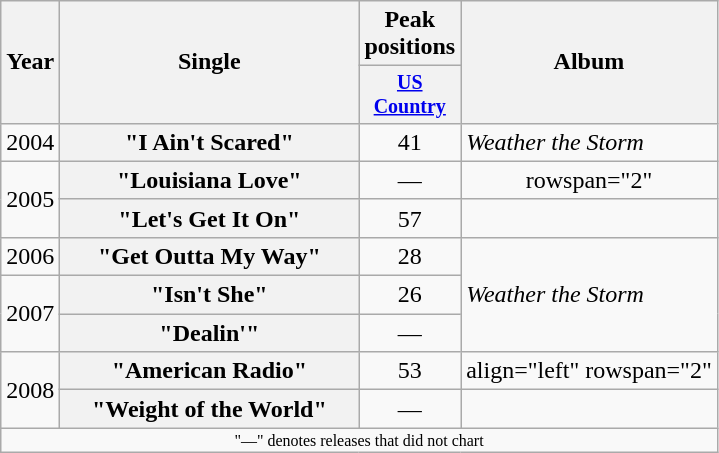<table class="wikitable plainrowheaders" style="text-align:center;">
<tr>
<th rowspan="2">Year</th>
<th rowspan="2" style="width:12em;">Single</th>
<th colspan="1">Peak positions</th>
<th rowspan="2">Album</th>
</tr>
<tr style="font-size:smaller;">
<th width="60"><a href='#'>US Country</a><br></th>
</tr>
<tr>
<td>2004</td>
<th scope="row">"I Ain't Scared"</th>
<td>41</td>
<td align="left"><em>Weather the Storm</em></td>
</tr>
<tr>
<td rowspan="2">2005</td>
<th scope="row">"Louisiana Love"</th>
<td>—</td>
<td>rowspan="2" </td>
</tr>
<tr>
<th scope="row">"Let's Get It On"</th>
<td>57</td>
</tr>
<tr>
<td>2006</td>
<th scope="row">"Get Outta My Way"</th>
<td>28</td>
<td align="left" rowspan="3"><em>Weather the Storm</em></td>
</tr>
<tr>
<td rowspan="2">2007</td>
<th scope="row">"Isn't She"</th>
<td>26</td>
</tr>
<tr>
<th scope="row">"Dealin'"</th>
<td>—</td>
</tr>
<tr>
<td rowspan="2">2008</td>
<th scope="row">"American Radio"</th>
<td>53</td>
<td>align="left" rowspan="2" </td>
</tr>
<tr>
<th scope="row">"Weight of the World"</th>
<td>—</td>
</tr>
<tr>
<td colspan="4" style="font-size:8pt">"—" denotes releases that did not chart</td>
</tr>
</table>
